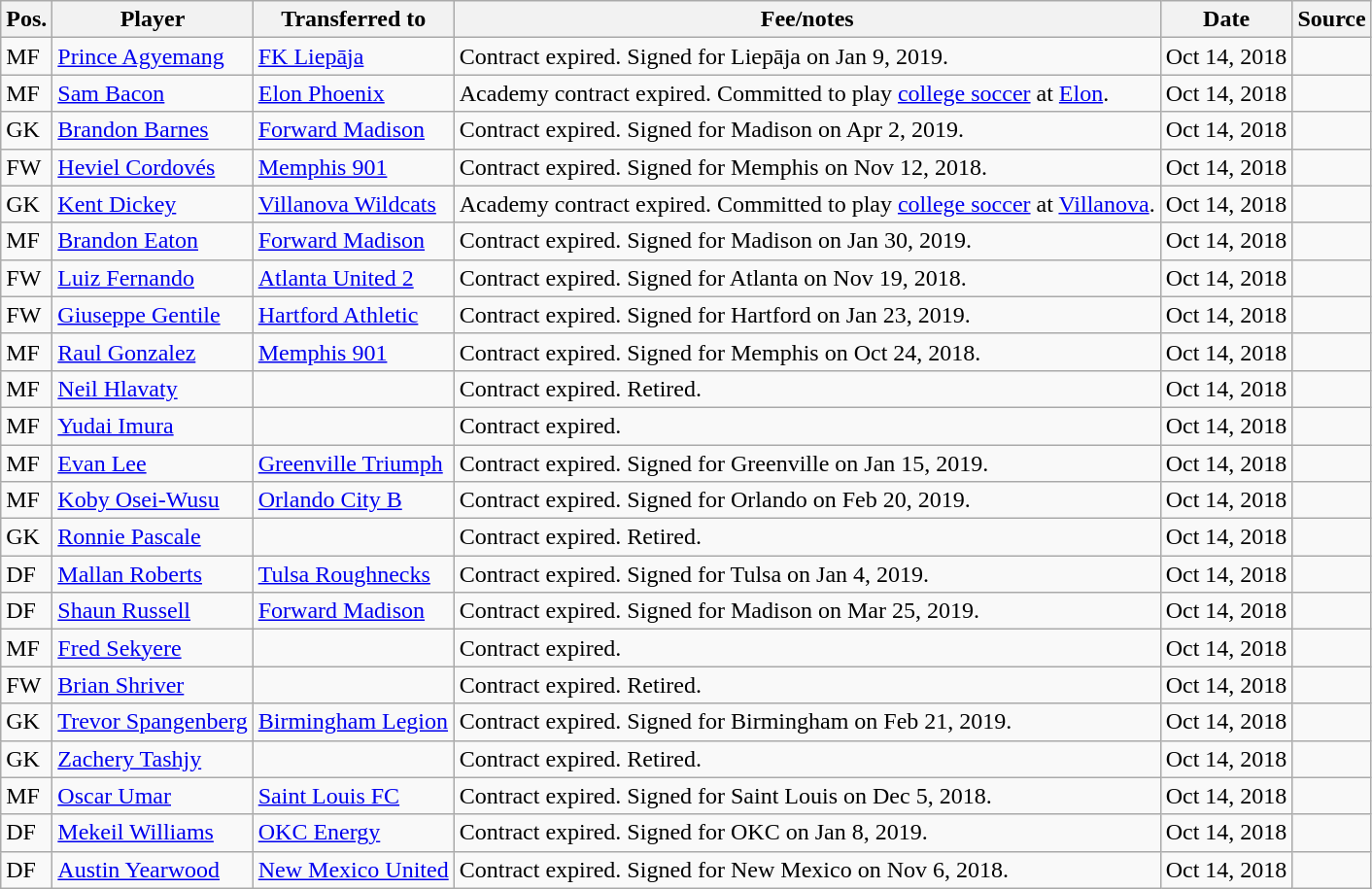<table class="wikitable sortable" style="text-align: left">
<tr>
<th><strong>Pos.</strong></th>
<th><strong>Player</strong></th>
<th><strong>Transferred to</strong></th>
<th><strong>Fee/notes</strong></th>
<th><strong>Date</strong></th>
<th><strong>Source</strong></th>
</tr>
<tr>
<td>MF</td>
<td> <a href='#'>Prince Agyemang</a></td>
<td> <a href='#'>FK Liepāja</a></td>
<td>Contract expired. Signed for Liepāja on Jan 9, 2019.</td>
<td>Oct 14, 2018</td>
<td align=center></td>
</tr>
<tr>
<td>MF</td>
<td> <a href='#'>Sam Bacon</a></td>
<td> <a href='#'>Elon Phoenix</a></td>
<td>Academy contract expired. Committed to play <a href='#'>college soccer</a> at <a href='#'>Elon</a>.</td>
<td>Oct 14, 2018</td>
<td align=center></td>
</tr>
<tr>
<td>GK</td>
<td> <a href='#'>Brandon Barnes</a></td>
<td> <a href='#'>Forward Madison</a></td>
<td>Contract expired. Signed for Madison on Apr 2, 2019.</td>
<td>Oct 14, 2018</td>
<td align=center></td>
</tr>
<tr>
<td>FW</td>
<td> <a href='#'>Heviel Cordovés</a></td>
<td> <a href='#'>Memphis 901</a></td>
<td>Contract expired. Signed for Memphis on Nov 12, 2018.</td>
<td>Oct 14, 2018</td>
<td align=center></td>
</tr>
<tr>
<td>GK</td>
<td> <a href='#'>Kent Dickey</a></td>
<td> <a href='#'>Villanova Wildcats</a></td>
<td>Academy contract expired. Committed to play <a href='#'>college soccer</a> at <a href='#'>Villanova</a>.</td>
<td>Oct 14, 2018</td>
<td align=center></td>
</tr>
<tr>
<td>MF</td>
<td> <a href='#'>Brandon Eaton</a></td>
<td> <a href='#'>Forward Madison</a></td>
<td>Contract expired. Signed for Madison on Jan 30, 2019.</td>
<td>Oct 14, 2018</td>
<td align=center></td>
</tr>
<tr>
<td>FW</td>
<td> <a href='#'>Luiz Fernando</a></td>
<td> <a href='#'>Atlanta United 2</a></td>
<td>Contract expired. Signed for Atlanta on Nov 19, 2018.</td>
<td>Oct 14, 2018</td>
<td align=center></td>
</tr>
<tr>
<td>FW</td>
<td> <a href='#'>Giuseppe Gentile</a></td>
<td> <a href='#'>Hartford Athletic</a></td>
<td>Contract expired. Signed for Hartford on Jan 23, 2019.</td>
<td>Oct 14, 2018</td>
<td align=center></td>
</tr>
<tr>
<td>MF</td>
<td> <a href='#'>Raul Gonzalez</a></td>
<td> <a href='#'>Memphis 901</a></td>
<td>Contract expired. Signed for Memphis on Oct 24, 2018.</td>
<td>Oct 14, 2018</td>
<td align=center></td>
</tr>
<tr>
<td>MF</td>
<td> <a href='#'>Neil Hlavaty</a></td>
<td></td>
<td>Contract expired. Retired.</td>
<td>Oct 14, 2018</td>
<td align=center></td>
</tr>
<tr>
<td>MF</td>
<td> <a href='#'>Yudai Imura</a></td>
<td></td>
<td>Contract expired.</td>
<td>Oct 14, 2018</td>
<td align=center></td>
</tr>
<tr>
<td>MF</td>
<td> <a href='#'>Evan Lee</a></td>
<td> <a href='#'>Greenville Triumph</a></td>
<td>Contract expired. Signed for Greenville on Jan 15, 2019.</td>
<td>Oct 14, 2018</td>
<td align=center></td>
</tr>
<tr>
<td>MF</td>
<td> <a href='#'>Koby Osei-Wusu</a></td>
<td> <a href='#'>Orlando City B</a></td>
<td>Contract expired. Signed for Orlando on Feb 20, 2019.</td>
<td>Oct 14, 2018</td>
<td align=center></td>
</tr>
<tr>
<td>GK</td>
<td> <a href='#'>Ronnie Pascale</a></td>
<td></td>
<td>Contract expired. Retired.</td>
<td>Oct 14, 2018</td>
<td align=center></td>
</tr>
<tr>
<td>DF</td>
<td> <a href='#'>Mallan Roberts</a></td>
<td> <a href='#'>Tulsa Roughnecks</a></td>
<td>Contract expired. Signed for Tulsa on Jan 4, 2019.</td>
<td>Oct 14, 2018</td>
<td align=center></td>
</tr>
<tr>
<td>DF</td>
<td> <a href='#'>Shaun Russell</a></td>
<td> <a href='#'>Forward Madison</a></td>
<td>Contract expired. Signed for Madison on Mar 25, 2019.</td>
<td>Oct 14, 2018</td>
<td align=center></td>
</tr>
<tr>
<td>MF</td>
<td> <a href='#'>Fred Sekyere</a></td>
<td></td>
<td>Contract expired.</td>
<td>Oct 14, 2018</td>
<td align=center></td>
</tr>
<tr>
<td>FW</td>
<td> <a href='#'>Brian Shriver</a></td>
<td></td>
<td>Contract expired. Retired.</td>
<td>Oct 14, 2018</td>
<td align=center></td>
</tr>
<tr>
<td>GK</td>
<td> <a href='#'>Trevor Spangenberg</a></td>
<td> <a href='#'>Birmingham Legion</a></td>
<td>Contract expired. Signed for Birmingham on Feb 21, 2019.</td>
<td>Oct 14, 2018</td>
<td align=center></td>
</tr>
<tr>
<td>GK</td>
<td> <a href='#'>Zachery Tashjy</a></td>
<td></td>
<td>Contract expired. Retired.</td>
<td>Oct 14, 2018</td>
<td align=center></td>
</tr>
<tr>
<td>MF</td>
<td> <a href='#'>Oscar Umar</a></td>
<td> <a href='#'>Saint Louis FC</a></td>
<td>Contract expired. Signed for Saint Louis on Dec 5, 2018.</td>
<td>Oct 14, 2018</td>
<td align=center></td>
</tr>
<tr>
<td>DF</td>
<td> <a href='#'>Mekeil Williams</a></td>
<td> <a href='#'>OKC Energy</a></td>
<td>Contract expired. Signed for OKC on Jan 8, 2019.</td>
<td>Oct 14, 2018</td>
<td align=center></td>
</tr>
<tr>
<td>DF</td>
<td> <a href='#'>Austin Yearwood</a></td>
<td> <a href='#'>New Mexico United</a></td>
<td>Contract expired. Signed for New Mexico on Nov 6, 2018.</td>
<td>Oct 14, 2018</td>
<td align=center></td>
</tr>
</table>
